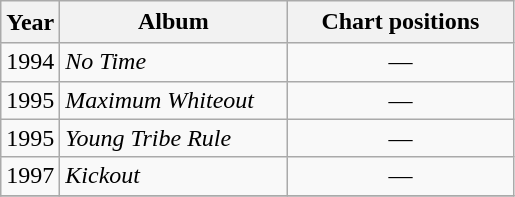<table class="wikitable">
<tr>
<th>Year</th>
<th style="width:9em;line-height:1.3">Album</th>
<th style="width:9em;line-height:1.3">Chart positions</th>
</tr>
<tr>
<td>1994</td>
<td><em>No Time</em></td>
<td align="center">—</td>
</tr>
<tr>
<td>1995</td>
<td><em>Maximum Whiteout</em></td>
<td align="center">—</td>
</tr>
<tr>
<td>1995</td>
<td><em>Young Tribe Rule</em></td>
<td align="center">—</td>
</tr>
<tr>
<td>1997</td>
<td><em>Kickout</em></td>
<td align="center">—</td>
</tr>
<tr>
</tr>
</table>
